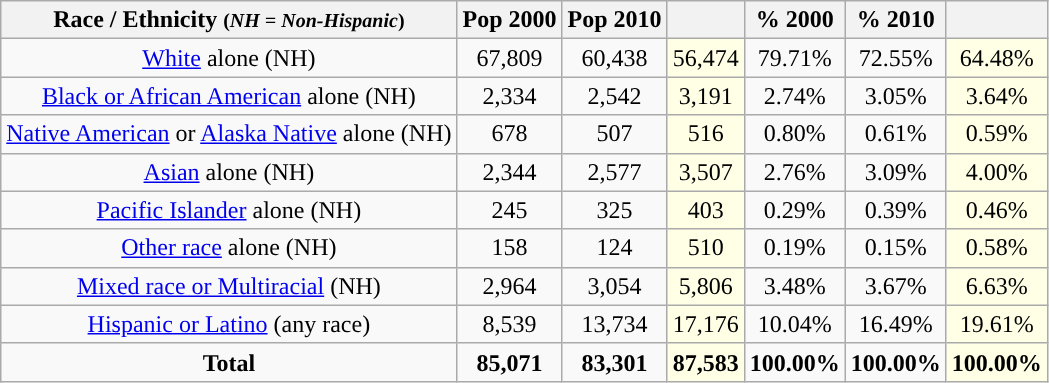<table class="wikitable" style="text-align:center;">
<tr>
<th>Race / Ethnicity <small>(<em>NH = Non-Hispanic</em>)</small></th>
<th>Pop 2000</th>
<th>Pop 2010</th>
<th></th>
<th>% 2000</th>
<th>% 2010</th>
<th></th>
</tr>
<tr>
<td><a href='#'>White</a> alone (NH)</td>
<td>67,809</td>
<td>60,438</td>
<td style='background: #ffffe6;'>56,474</td>
<td>79.71%</td>
<td>72.55%</td>
<td style='background: #ffffe6;'>64.48%</td>
</tr>
<tr>
<td><a href='#'>Black or African American</a> alone (NH)</td>
<td>2,334</td>
<td>2,542</td>
<td style='background: #ffffe6;'>3,191</td>
<td>2.74%</td>
<td>3.05%</td>
<td style='background: #ffffe6;'>3.64%</td>
</tr>
<tr>
<td><a href='#'>Native American</a> or <a href='#'>Alaska Native</a> alone (NH)</td>
<td>678</td>
<td>507</td>
<td style='background: #ffffe6;'>516</td>
<td>0.80%</td>
<td>0.61%</td>
<td style='background: #ffffe6;'>0.59%</td>
</tr>
<tr>
<td><a href='#'>Asian</a> alone (NH)</td>
<td>2,344</td>
<td>2,577</td>
<td style='background: #ffffe6;'>3,507</td>
<td>2.76%</td>
<td>3.09%</td>
<td style='background: #ffffe6;'>4.00%</td>
</tr>
<tr>
<td><a href='#'>Pacific Islander</a> alone (NH)</td>
<td>245</td>
<td>325</td>
<td style='background: #ffffe6;'>403</td>
<td>0.29%</td>
<td>0.39%</td>
<td style='background: #ffffe6;'>0.46%</td>
</tr>
<tr>
<td><a href='#'>Other race</a> alone (NH)</td>
<td>158</td>
<td>124</td>
<td style='background: #ffffe6;'>510</td>
<td>0.19%</td>
<td>0.15%</td>
<td style='background: #ffffe6;'>0.58%</td>
</tr>
<tr>
<td><a href='#'>Mixed race or Multiracial</a> (NH)</td>
<td>2,964</td>
<td>3,054</td>
<td style='background: #ffffe6;'>5,806</td>
<td>3.48%</td>
<td>3.67%</td>
<td style='background: #ffffe6;'>6.63%</td>
</tr>
<tr>
<td><a href='#'>Hispanic or Latino</a> (any race)</td>
<td>8,539</td>
<td>13,734</td>
<td style='background: #ffffe6;'>17,176</td>
<td>10.04%</td>
<td>16.49%</td>
<td style='background: #ffffe6;'>19.61%</td>
</tr>
<tr>
<td><strong>Total</strong></td>
<td><strong>85,071</strong></td>
<td><strong>83,301</strong></td>
<td style='background: #ffffe6;'><strong>87,583</strong></td>
<td><strong>100.00%</strong></td>
<td><strong>100.00%</strong></td>
<td style='background: #ffffe6;'><strong>100.00%</strong></td>
</tr>
</table>
